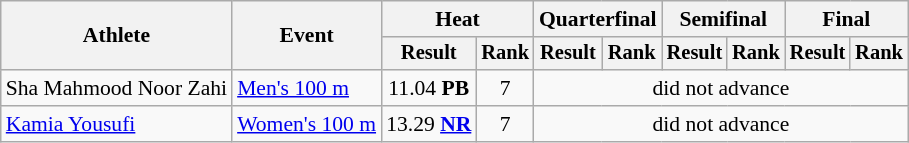<table class="wikitable" style="font-size:90%">
<tr>
<th rowspan="2">Athlete</th>
<th rowspan="2">Event</th>
<th colspan="2">Heat</th>
<th colspan="2">Quarterfinal</th>
<th colspan="2">Semifinal</th>
<th colspan="2">Final</th>
</tr>
<tr style="font-size:95%">
<th>Result</th>
<th>Rank</th>
<th>Result</th>
<th>Rank</th>
<th>Result</th>
<th>Rank</th>
<th>Result</th>
<th>Rank</th>
</tr>
<tr align=center>
<td align=left>Sha Mahmood Noor Zahi</td>
<td align=left><a href='#'>Men's 100 m</a></td>
<td>11.04 <strong>PB</strong></td>
<td>7</td>
<td colspan="6">did not advance</td>
</tr>
<tr align=center>
<td align=left><a href='#'>Kamia Yousufi</a></td>
<td align=left><a href='#'>Women's 100 m</a></td>
<td>13.29 <strong><a href='#'>NR</a></strong></td>
<td>7</td>
<td colspan="6">did not advance</td>
</tr>
</table>
